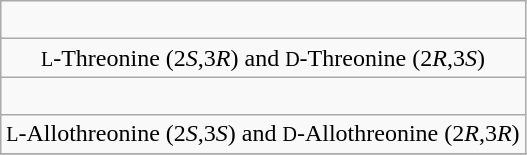<table class="wikitable centered" style="text-align:center">
<tr>
<td> <br></td>
</tr>
<tr>
<td><small>L</small>-Threonine (2<em>S</em>,3<em>R</em>) and <small>D</small>-Threonine (2<em>R</em>,3<em>S</em>)<br></td>
</tr>
<tr>
<td> <br></td>
</tr>
<tr>
<td><small>L</small>-Allothreonine (2<em>S</em>,3<em>S</em>) and <small>D</small>-Allothreonine (2<em>R</em>,3<em>R</em>)</td>
</tr>
<tr>
</tr>
</table>
